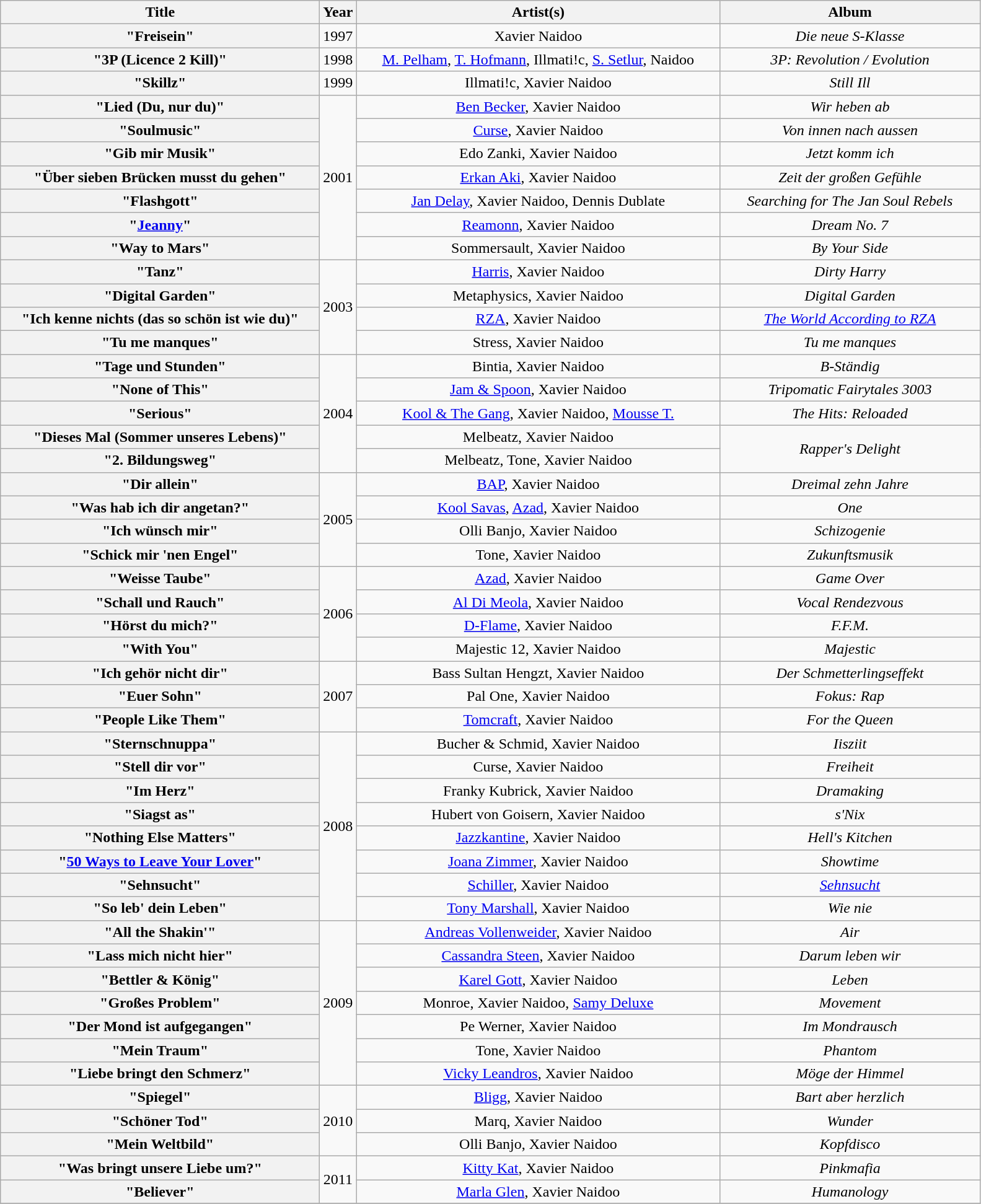<table class="wikitable plainrowheaders" style="text-align:center;">
<tr>
<th scope="col" style="width:21em;">Title</th>
<th scope="col" style="width:1em;">Year</th>
<th scope="col" style="width:24em;">Artist(s)</th>
<th scope="col" style="width:17em;">Album</th>
</tr>
<tr>
<th scope="row">"Freisein"</th>
<td>1997</td>
<td>Xavier Naidoo</td>
<td><em>Die neue S-Klasse</em></td>
</tr>
<tr>
<th scope="row">"3P (Licence 2 Kill)"</th>
<td>1998</td>
<td><a href='#'>M. Pelham</a>, <a href='#'>T. Hofmann</a>, Illmati!c, <a href='#'>S. Setlur</a>, Naidoo</td>
<td><em>3P: Revolution / Evolution</em></td>
</tr>
<tr>
<th scope="row">"Skillz"</th>
<td>1999</td>
<td>Illmati!c, Xavier Naidoo</td>
<td><em>Still Ill</em></td>
</tr>
<tr>
<th scope="row">"Lied (Du, nur du)"</th>
<td rowspan="7">2001</td>
<td><a href='#'>Ben Becker</a>, Xavier Naidoo</td>
<td><em>Wir heben ab</em></td>
</tr>
<tr>
<th scope="row">"Soulmusic"</th>
<td><a href='#'>Curse</a>, Xavier Naidoo</td>
<td><em>Von innen nach aussen</em></td>
</tr>
<tr>
<th scope="row">"Gib mir Musik"</th>
<td>Edo Zanki, Xavier Naidoo</td>
<td><em>Jetzt komm ich</em></td>
</tr>
<tr>
<th scope="row">"Über sieben Brücken musst du gehen"</th>
<td><a href='#'>Erkan Aki</a>, Xavier Naidoo</td>
<td><em>Zeit der großen Gefühle</em></td>
</tr>
<tr>
<th scope="row">"Flashgott"</th>
<td><a href='#'>Jan Delay</a>, Xavier Naidoo, Dennis Dublate</td>
<td><em>Searching for The Jan Soul Rebels</em></td>
</tr>
<tr>
<th scope="row">"<a href='#'>Jeanny</a>"</th>
<td><a href='#'>Reamonn</a>, Xavier Naidoo</td>
<td><em>Dream No. 7</em></td>
</tr>
<tr>
<th scope="row">"Way to Mars"</th>
<td>Sommersault, Xavier Naidoo</td>
<td><em>By Your Side</em></td>
</tr>
<tr>
<th scope="row">"Tanz"</th>
<td rowspan="4">2003</td>
<td><a href='#'>Harris</a>, Xavier Naidoo</td>
<td><em>Dirty Harry </em></td>
</tr>
<tr>
<th scope="row">"Digital Garden"</th>
<td>Metaphysics, Xavier Naidoo</td>
<td><em>Digital Garden</em></td>
</tr>
<tr>
<th scope="row">"Ich kenne nichts (das so schön ist wie du)"</th>
<td><a href='#'>RZA</a>, Xavier Naidoo</td>
<td><em><a href='#'>The World According to RZA</a></em></td>
</tr>
<tr>
<th scope="row">"Tu me manques"</th>
<td>Stress, Xavier Naidoo</td>
<td><em>Tu me manques</em></td>
</tr>
<tr>
<th scope="row">"Tage und Stunden"</th>
<td rowspan="5">2004</td>
<td>Bintia, Xavier Naidoo</td>
<td><em>B-Ständig</em></td>
</tr>
<tr>
<th scope="row">"None of This"</th>
<td><a href='#'>Jam & Spoon</a>, Xavier Naidoo</td>
<td><em>Tripomatic Fairytales 3003</em></td>
</tr>
<tr>
<th scope="row">"Serious"</th>
<td><a href='#'>Kool & The Gang</a>, Xavier Naidoo, <a href='#'>Mousse T.</a></td>
<td><em>The Hits: Reloaded</em></td>
</tr>
<tr>
<th scope="row">"Dieses Mal (Sommer unseres Lebens)"</th>
<td>Melbeatz, Xavier Naidoo</td>
<td rowspan="2"><em>Rapper's Delight</em></td>
</tr>
<tr>
<th scope="row">"2. Bildungsweg"</th>
<td>Melbeatz, Tone, Xavier Naidoo</td>
</tr>
<tr>
<th scope="row">"Dir allein"</th>
<td rowspan="4">2005</td>
<td><a href='#'>BAP</a>, Xavier Naidoo</td>
<td><em>Dreimal zehn Jahre</em></td>
</tr>
<tr>
<th scope="row">"Was hab ich dir angetan?"</th>
<td><a href='#'>Kool Savas</a>, <a href='#'>Azad</a>, Xavier Naidoo</td>
<td><em>One</em></td>
</tr>
<tr>
<th scope="row">"Ich wünsch mir"</th>
<td>Olli Banjo, Xavier Naidoo</td>
<td><em>Schizogenie</em></td>
</tr>
<tr>
<th scope="row">"Schick mir 'nen Engel"</th>
<td>Tone, Xavier Naidoo</td>
<td><em>Zukunftsmusik</em></td>
</tr>
<tr>
<th scope="row">"Weisse Taube"</th>
<td rowspan="4">2006</td>
<td><a href='#'>Azad</a>, Xavier Naidoo</td>
<td><em>Game Over</em></td>
</tr>
<tr>
<th scope="row">"Schall und Rauch"</th>
<td><a href='#'>Al Di Meola</a>, Xavier Naidoo</td>
<td><em>Vocal Rendezvous</em></td>
</tr>
<tr>
<th scope="row">"Hörst du mich?"</th>
<td><a href='#'>D-Flame</a>, Xavier Naidoo</td>
<td><em>F.F.M.</em></td>
</tr>
<tr>
<th scope="row">"With You"</th>
<td>Majestic 12, Xavier Naidoo</td>
<td><em>Majestic</em></td>
</tr>
<tr>
<th scope="row">"Ich gehör nicht dir"</th>
<td rowspan="3">2007</td>
<td>Bass Sultan Hengzt, Xavier Naidoo</td>
<td><em>Der Schmetterlingseffekt </em></td>
</tr>
<tr>
<th scope="row">"Euer Sohn"</th>
<td>Pal One, Xavier Naidoo</td>
<td><em>Fokus: Rap</em></td>
</tr>
<tr>
<th scope="row">"People Like Them"</th>
<td><a href='#'>Tomcraft</a>, Xavier Naidoo</td>
<td><em>For the Queen</em></td>
</tr>
<tr>
<th scope="row">"Sternschnuppa"</th>
<td rowspan="8">2008</td>
<td>Bucher & Schmid, Xavier Naidoo</td>
<td><em>Iisziit</em></td>
</tr>
<tr>
<th scope="row">"Stell dir vor"</th>
<td>Curse, Xavier Naidoo</td>
<td><em>Freiheit</em></td>
</tr>
<tr>
<th scope="row">"Im Herz"</th>
<td>Franky Kubrick, Xavier Naidoo</td>
<td><em>Dramaking</em></td>
</tr>
<tr>
<th scope="row">"Siagst as"</th>
<td>Hubert von Goisern, Xavier Naidoo</td>
<td><em>s'Nix</em></td>
</tr>
<tr>
<th scope="row">"Nothing Else Matters"</th>
<td><a href='#'>Jazzkantine</a>, Xavier Naidoo</td>
<td><em>Hell's Kitchen</em></td>
</tr>
<tr>
<th scope="row">"<a href='#'>50 Ways to Leave Your Lover</a>"</th>
<td><a href='#'>Joana Zimmer</a>, Xavier Naidoo</td>
<td><em>Showtime</em></td>
</tr>
<tr>
<th scope="row">"Sehnsucht"</th>
<td><a href='#'>Schiller</a>, Xavier Naidoo</td>
<td><em><a href='#'>Sehnsucht</a></em></td>
</tr>
<tr>
<th scope="row">"So leb' dein Leben"</th>
<td><a href='#'>Tony Marshall</a>, Xavier Naidoo</td>
<td><em>Wie nie</em></td>
</tr>
<tr>
<th scope="row">"All the Shakin'"</th>
<td rowspan="7">2009</td>
<td><a href='#'>Andreas Vollenweider</a>, Xavier Naidoo</td>
<td><em>Air</em></td>
</tr>
<tr>
<th scope="row">"Lass mich nicht hier"</th>
<td><a href='#'>Cassandra Steen</a>, Xavier Naidoo</td>
<td><em>Darum leben wir</em></td>
</tr>
<tr>
<th scope="row">"Bettler & König"</th>
<td><a href='#'>Karel Gott</a>, Xavier Naidoo</td>
<td><em>Leben</em></td>
</tr>
<tr>
<th scope="row">"Großes Problem"</th>
<td>Monroe, Xavier Naidoo, <a href='#'>Samy Deluxe</a></td>
<td><em>Movement</em></td>
</tr>
<tr>
<th scope="row">"Der Mond ist aufgegangen"</th>
<td>Pe Werner, Xavier Naidoo</td>
<td><em>Im Mondrausch</em></td>
</tr>
<tr>
<th scope="row">"Mein Traum"</th>
<td>Tone, Xavier Naidoo</td>
<td><em>Phantom</em></td>
</tr>
<tr>
<th scope="row">"Liebe bringt den Schmerz"</th>
<td><a href='#'>Vicky Leandros</a>, Xavier Naidoo</td>
<td><em>Möge der Himmel</em></td>
</tr>
<tr>
<th scope="row">"Spiegel"</th>
<td rowspan="3">2010</td>
<td><a href='#'>Bligg</a>, Xavier Naidoo</td>
<td><em>Bart aber herzlich</em></td>
</tr>
<tr>
<th scope="row">"Schöner Tod"</th>
<td>Marq, Xavier Naidoo</td>
<td><em>Wunder</em></td>
</tr>
<tr>
<th scope="row">"Mein Weltbild"</th>
<td>Olli Banjo, Xavier Naidoo</td>
<td><em>Kopfdisco</em></td>
</tr>
<tr>
<th scope="row">"Was bringt unsere Liebe um?"</th>
<td rowspan="2">2011</td>
<td><a href='#'>Kitty Kat</a>, Xavier Naidoo</td>
<td><em>Pinkmafia</em></td>
</tr>
<tr>
<th scope="row">"Believer"</th>
<td><a href='#'>Marla Glen</a>, Xavier Naidoo</td>
<td><em>Humanology</em></td>
</tr>
<tr>
</tr>
</table>
